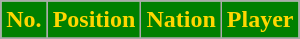<table class="wikitable sortable">
<tr>
<th style="background:green; color:gold;" scope="col">No.</th>
<th style="background:green; color:gold;" scope="col">Position</th>
<th style="background:green; color:gold;" scope="col">Nation</th>
<th style="background:green; color:gold;" scope="col">Player</th>
</tr>
<tr>
</tr>
</table>
